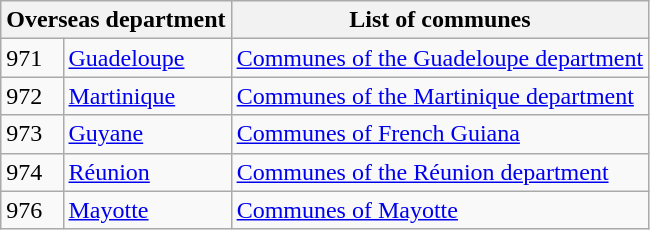<table class="wikitable">
<tr>
<th colspan=2>Overseas department</th>
<th>List of communes</th>
</tr>
<tr>
<td>971</td>
<td><a href='#'>Guadeloupe</a></td>
<td><a href='#'>Communes of the Guadeloupe department</a></td>
</tr>
<tr>
<td>972</td>
<td><a href='#'>Martinique</a></td>
<td><a href='#'>Communes of the Martinique department</a></td>
</tr>
<tr>
<td>973</td>
<td><a href='#'>Guyane</a></td>
<td><a href='#'>Communes of French Guiana</a></td>
</tr>
<tr>
<td>974</td>
<td><a href='#'>Réunion</a></td>
<td><a href='#'>Communes of the Réunion department</a></td>
</tr>
<tr>
<td>976</td>
<td><a href='#'>Mayotte</a></td>
<td><a href='#'>Communes of Mayotte</a></td>
</tr>
</table>
